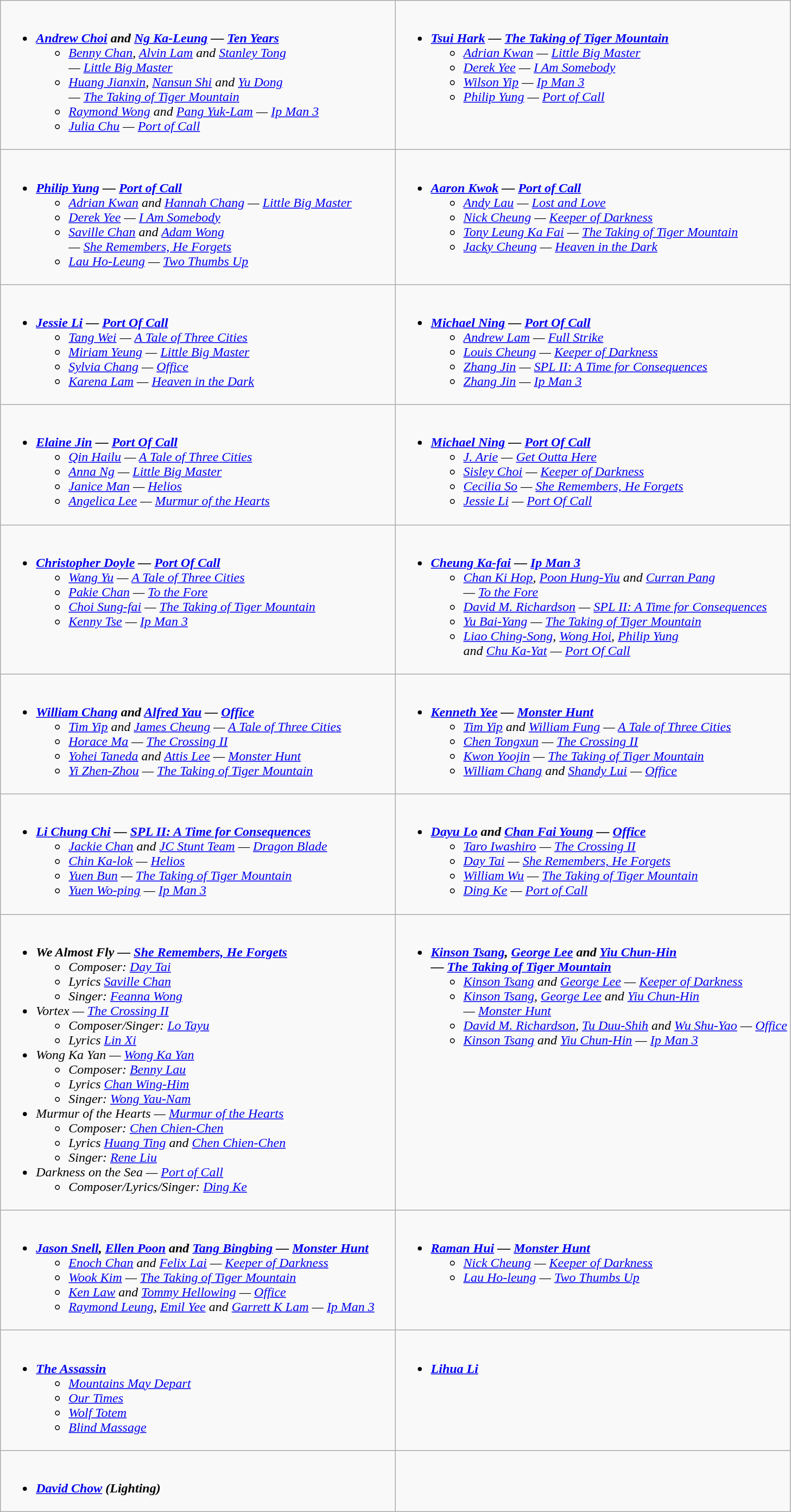<table class=wikitable>
<tr>
<td valign="top" width="50%"><br><ul><li><strong><em><a href='#'>Andrew Choi</a> and <a href='#'>Ng Ka-Leung</a> — <a href='#'>Ten Years</a></em></strong><ul><li><em><a href='#'>Benny Chan</a>, <a href='#'>Alvin Lam</a>  and <a href='#'>Stanley Tong</a> <br>— <a href='#'>Little Big Master</a></em></li><li><em><a href='#'>Huang Jianxin</a>, <a href='#'>Nansun Shi</a> and <a href='#'>Yu Dong</a>  <br> — <a href='#'>The Taking of Tiger Mountain</a></em></li><li><em><a href='#'>Raymond Wong</a> and <a href='#'>Pang Yuk-Lam</a> — <a href='#'>Ip Man 3</a></em></li><li><em><a href='#'>Julia Chu</a> — <a href='#'>Port of Call</a></em></li></ul></li></ul></td>
<td valign="top" width="50%"><br><ul><li><strong><em><a href='#'>Tsui Hark</a> — <a href='#'>The Taking of Tiger Mountain</a></em></strong><ul><li><em><a href='#'>Adrian Kwan</a> — <a href='#'>Little Big Master</a></em></li><li><em><a href='#'>Derek Yee</a> — <a href='#'>I Am Somebody</a></em></li><li><em><a href='#'>Wilson Yip</a> — <a href='#'>Ip Man 3</a></em></li><li><em><a href='#'>Philip Yung</a> — <a href='#'>Port of Call</a></em></li></ul></li></ul></td>
</tr>
<tr>
<td valign="top" width="50%"><br><ul><li><strong><em><a href='#'>Philip Yung</a> — <a href='#'>Port of Call</a></em></strong><ul><li><em><a href='#'>Adrian Kwan</a> and <a href='#'>Hannah Chang</a> — <a href='#'>Little Big Master</a></em></li><li><em><a href='#'>Derek Yee</a> — <a href='#'>I Am Somebody</a></em></li><li><em><a href='#'>Saville Chan</a> and <a href='#'>Adam Wong</a> <br> — <a href='#'>She Remembers, He Forgets</a></em></li><li><em><a href='#'>Lau Ho-Leung</a> — <a href='#'>Two Thumbs Up</a></em></li></ul></li></ul></td>
<td valign="top" width="50%"><br><ul><li><strong><em><a href='#'>Aaron Kwok</a> — <a href='#'>Port of Call</a></em></strong><ul><li><em><a href='#'>Andy Lau</a> — <a href='#'>Lost and Love</a></em></li><li><em><a href='#'>Nick Cheung</a> — <a href='#'>Keeper of Darkness</a></em></li><li><em><a href='#'>Tony Leung Ka Fai</a> — <a href='#'>The Taking of Tiger Mountain</a></em></li><li><em><a href='#'>Jacky Cheung</a> — <a href='#'>Heaven in the Dark</a></em></li></ul></li></ul></td>
</tr>
<tr>
<td valign="top" width="50%"><br><ul><li><strong><em><a href='#'>Jessie Li</a> — <a href='#'>Port Of Call</a></em></strong><ul><li><em><a href='#'>Tang Wei</a> — <a href='#'>A Tale of Three Cities</a></em></li><li><em><a href='#'>Miriam Yeung</a> — <a href='#'>Little Big Master</a></em></li><li><em><a href='#'>Sylvia Chang</a> — <a href='#'>Office</a></em></li><li><em><a href='#'>Karena Lam</a> — <a href='#'>Heaven in the Dark</a></em></li></ul></li></ul></td>
<td valign="top" width="50%"><br><ul><li><strong><em><a href='#'>Michael Ning</a> — <a href='#'>Port Of Call</a></em></strong><ul><li><em><a href='#'>Andrew Lam</a> — <a href='#'>Full Strike</a></em></li><li><em><a href='#'>Louis Cheung</a> — <a href='#'>Keeper of Darkness</a></em></li><li><em><a href='#'>Zhang Jin</a> — <a href='#'>SPL II: A Time for Consequences</a></em></li><li><em><a href='#'>Zhang Jin</a> — <a href='#'>Ip Man 3</a></em></li></ul></li></ul></td>
</tr>
<tr>
<td valign="top" width="50%"><br><ul><li><strong><em><a href='#'>Elaine Jin</a> — <a href='#'>Port Of Call</a></em></strong><ul><li><em><a href='#'>Qin Hailu</a> — <a href='#'>A Tale of Three Cities</a></em></li><li><em><a href='#'>Anna Ng</a> — <a href='#'>Little Big Master</a></em></li><li><em><a href='#'>Janice Man</a> — <a href='#'>Helios</a></em></li><li><em><a href='#'>Angelica Lee</a> — <a href='#'>Murmur of the Hearts</a></em></li></ul></li></ul></td>
<td valign="top" width="50%"><br><ul><li><strong><em><a href='#'>Michael Ning</a> — <a href='#'>Port Of Call</a></em></strong><ul><li><em><a href='#'>J. Arie</a> — <a href='#'>Get Outta Here</a></em></li><li><em><a href='#'>Sisley Choi</a> — <a href='#'>Keeper of Darkness</a></em></li><li><em><a href='#'>Cecilia So</a> — <a href='#'>She Remembers, He Forgets</a></em></li><li><em><a href='#'>Jessie Li</a> — <a href='#'>Port Of Call</a></em></li></ul></li></ul></td>
</tr>
<tr>
<td valign="top" width="50%"><br><ul><li><strong><em><a href='#'>Christopher Doyle</a> — <a href='#'>Port Of Call</a></em></strong><ul><li><em><a href='#'>Wang Yu</a> — <a href='#'>A Tale of Three Cities</a></em></li><li><em><a href='#'>Pakie Chan</a> — <a href='#'>To the Fore</a></em></li><li><em><a href='#'>Choi Sung-fai</a> — <a href='#'>The Taking of Tiger Mountain</a></em></li><li><em><a href='#'>Kenny Tse</a> — <a href='#'>Ip Man 3</a></em></li></ul></li></ul></td>
<td valign="top" width="50%"><br><ul><li><strong><em><a href='#'>Cheung Ka-fai</a> — <a href='#'>Ip Man 3</a></em></strong><ul><li><em><a href='#'>Chan Ki Hop</a>, <a href='#'>Poon Hung-Yiu</a> and <a href='#'>Curran Pang</a> <br> — <a href='#'>To the Fore</a></em></li><li><em><a href='#'>David M. Richardson</a> — <a href='#'>SPL II: A Time for Consequences</a></em></li><li><em><a href='#'>Yu Bai-Yang</a> — <a href='#'>The Taking of Tiger Mountain</a></em></li><li><em><a href='#'>Liao Ching-Song</a>, <a href='#'>Wong Hoi</a>, <a href='#'>Philip Yung</a> <br> and <a href='#'>Chu Ka-Yat</a> — <a href='#'>Port Of Call</a></em></li></ul></li></ul></td>
</tr>
<tr>
<td valign="top" width="50%"><br><ul><li><strong><em><a href='#'>William Chang</a> and <a href='#'>Alfred Yau</a> — <a href='#'>Office</a></em></strong><ul><li><em><a href='#'>Tim Yip</a> and <a href='#'>James Cheung</a> — <a href='#'>A Tale of Three Cities</a></em></li><li><em><a href='#'>Horace Ma</a> — <a href='#'>The Crossing II</a></em></li><li><em><a href='#'>Yohei Taneda</a> and <a href='#'>Attis Lee</a> — <a href='#'>Monster Hunt</a></em></li><li><em><a href='#'>Yi Zhen-Zhou</a> — <a href='#'>The Taking of Tiger Mountain</a></em></li></ul></li></ul></td>
<td valign="top" width="50%"><br><ul><li><strong><em><a href='#'>Kenneth Yee</a> — <a href='#'>Monster Hunt</a></em></strong><ul><li><em><a href='#'>Tim Yip</a> and <a href='#'>William Fung</a> — <a href='#'>A Tale of Three Cities</a></em></li><li><em><a href='#'>Chen Tongxun</a> — <a href='#'>The Crossing II</a></em></li><li><em><a href='#'>Kwon Yoojin</a> — <a href='#'>The Taking of Tiger Mountain</a></em></li><li><em><a href='#'>William Chang</a> and <a href='#'>Shandy Lui</a> — <a href='#'>Office</a></em></li></ul></li></ul></td>
</tr>
<tr>
<td valign="top" width="50%"><br><ul><li><strong><em><a href='#'>Li Chung Chi</a> — <a href='#'>SPL II: A Time for Consequences</a></em></strong><ul><li><em><a href='#'>Jackie Chan</a> and <a href='#'>JC Stunt Team</a> — <a href='#'>Dragon Blade</a></em></li><li><em><a href='#'>Chin Ka-lok</a> — <a href='#'>Helios</a></em></li><li><em><a href='#'>Yuen Bun</a> — <a href='#'>The Taking of Tiger Mountain</a></em></li><li><em><a href='#'>Yuen Wo-ping</a> — <a href='#'>Ip Man 3</a></em></li></ul></li></ul></td>
<td valign="top" width="50%"><br><ul><li><strong><em><a href='#'>Dayu Lo</a> and <a href='#'>Chan Fai Young</a> — <a href='#'>Office</a></em></strong><ul><li><em><a href='#'>Taro Iwashiro</a> — <a href='#'>The Crossing II</a></em></li><li><em><a href='#'>Day Tai</a> — <a href='#'>She Remembers, He Forgets</a></em></li><li><em><a href='#'>William Wu</a> — <a href='#'>The Taking of Tiger Mountain</a></em></li><li><em><a href='#'>Ding Ke</a> — <a href='#'>Port of Call</a></em></li></ul></li></ul></td>
</tr>
<tr>
<td valign="top" width="50%"><br><ul><li><strong><em> We Almost Fly — <a href='#'>She Remembers, He Forgets</a></em></strong><ul><li><em>Composer: <a href='#'>Day Tai</a></em></li><li><em>Lyrics <a href='#'>Saville Chan</a></em></li><li><em>Singer: <a href='#'>Feanna Wong</a></em></li></ul></li><li><em>Vortex — <a href='#'>The Crossing II</a></em><ul><li><em>Composer/Singer: <a href='#'>Lo Tayu</a></em></li><li><em>Lyrics <a href='#'>Lin Xi</a></em></li></ul></li><li><em>Wong Ka Yan — <a href='#'>Wong Ka Yan</a></em><ul><li><em>Composer: <a href='#'>Benny Lau</a></em></li><li><em>Lyrics <a href='#'>Chan Wing-Him</a></em></li><li><em>Singer: <a href='#'>Wong Yau-Nam</a></em></li></ul></li><li><em>Murmur of the Hearts — <a href='#'>Murmur of the Hearts</a></em><ul><li><em>Composer: <a href='#'>Chen Chien-Chen</a></em></li><li><em>Lyrics <a href='#'>Huang Ting</a> and <a href='#'>Chen Chien-Chen</a></em></li><li><em>Singer: <a href='#'>Rene Liu</a></em></li></ul></li><li><em>Darkness on the Sea — <a href='#'>Port of Call</a></em><ul><li><em>Composer/Lyrics/Singer: <a href='#'>Ding Ke</a></em></li></ul></li></ul></td>
<td valign="top" width="50%"><br><ul><li><strong><em><a href='#'>Kinson Tsang</a>, <a href='#'>George Lee</a> and <a href='#'>Yiu Chun-Hin</a> <br> — <a href='#'>The Taking of Tiger Mountain</a></em></strong><ul><li><em><a href='#'>Kinson Tsang</a> and <a href='#'>George Lee</a> — <a href='#'>Keeper of Darkness</a></em></li><li><em><a href='#'>Kinson Tsang</a>, <a href='#'>George Lee</a> and <a href='#'>Yiu Chun-Hin</a> <br> — <a href='#'>Monster Hunt</a></em></li><li><em><a href='#'>David M. Richardson</a>, <a href='#'>Tu Duu-Shih</a> and <a href='#'>Wu Shu-Yao</a> — <a href='#'>Office</a></em></li><li><em><a href='#'>Kinson Tsang</a> and <a href='#'>Yiu Chun-Hin</a> — <a href='#'>Ip Man 3</a></em></li></ul></li></ul></td>
</tr>
<tr>
<td valign="top" width="50%"><br><ul><li><strong><em><a href='#'>Jason Snell</a>, <a href='#'>Ellen Poon</a>  and <a href='#'>Tang Bingbing</a> — <a href='#'>Monster Hunt</a></em></strong><ul><li><em><a href='#'>Enoch Chan</a> and <a href='#'>Felix Lai</a> — <a href='#'>Keeper of Darkness</a></em></li><li><em><a href='#'>Wook Kim</a> — <a href='#'>The Taking of Tiger Mountain</a></em></li><li><em><a href='#'>Ken Law</a> and <a href='#'>Tommy Hellowing</a> — <a href='#'>Office</a></em></li><li><em><a href='#'>Raymond Leung</a>, <a href='#'>Emil Yee</a> and <a href='#'>Garrett K Lam</a> — <a href='#'>Ip Man 3</a></em></li></ul></li></ul></td>
<td valign="top" width="50%"><br><ul><li><strong><em><a href='#'>Raman Hui</a> — <a href='#'>Monster Hunt</a></em></strong><ul><li><em><a href='#'>Nick Cheung</a> — <a href='#'>Keeper of Darkness</a></em></li><li><em><a href='#'>Lau Ho-leung</a> — <a href='#'>Two Thumbs Up</a></em></li></ul></li></ul></td>
</tr>
<tr>
<td valign="top" width="50%"><br><ul><li><strong><em><a href='#'>The Assassin</a></em></strong><ul><li><em> <a href='#'>Mountains May Depart</a> </em></li><li><em> <a href='#'>Our Times</a> </em></li><li><em> <a href='#'>Wolf Totem</a> </em></li><li><em> <a href='#'>Blind Massage</a> </em></li></ul></li></ul></td>
<td valign="top" width="50%"><br><ul><li><strong><em><a href='#'>Lihua Li</a></em></strong></li></ul></td>
</tr>
<tr>
<td valign="top" width="50%"><br><ul><li><strong><em><a href='#'>David Chow</a> (Lighting)</em></strong></li></ul></td>
</tr>
</table>
